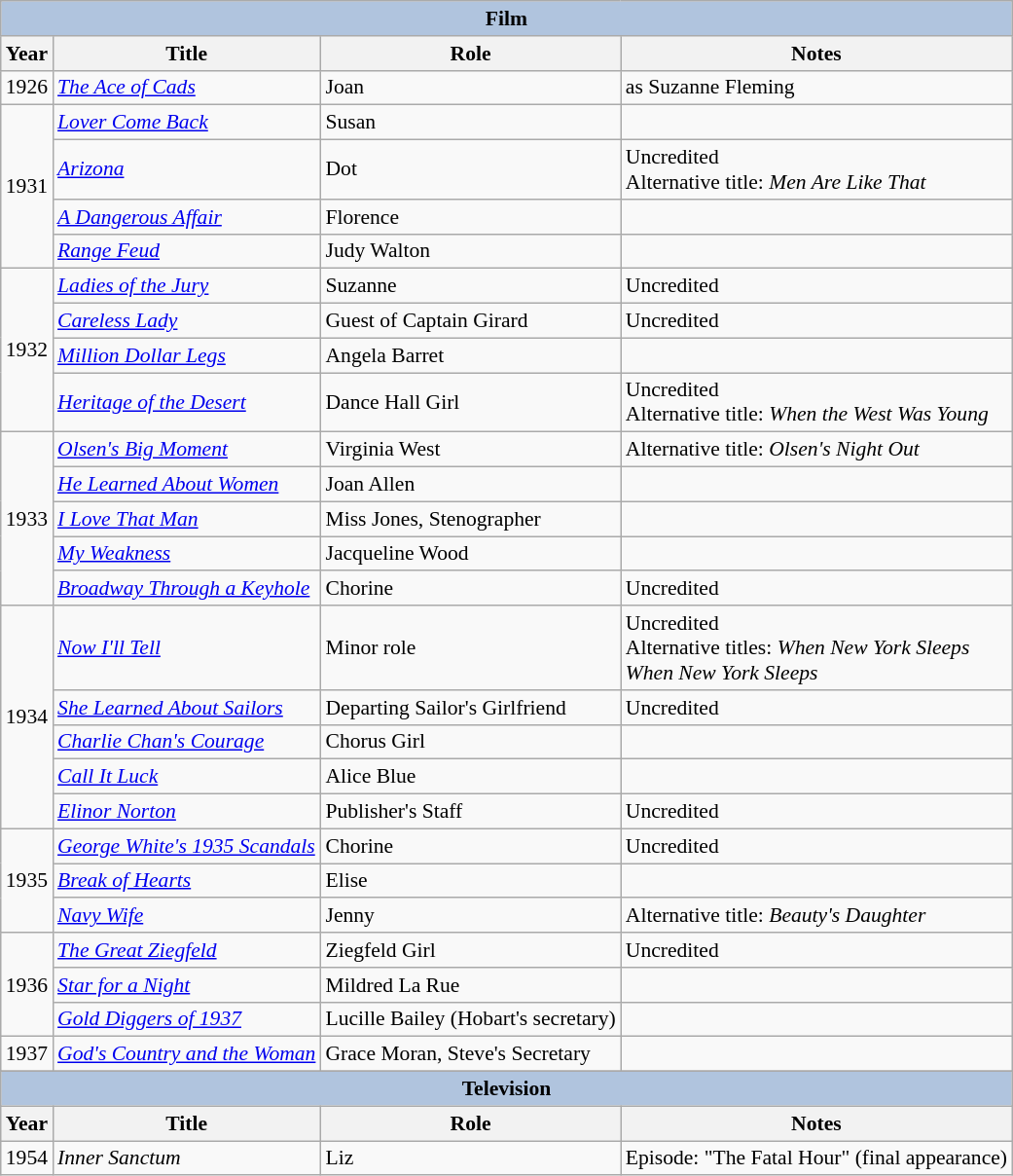<table class="wikitable" style="font-size: 90%;">
<tr>
<th colspan="4" style="background: LightSteelBlue;">Film</th>
</tr>
<tr>
<th>Year</th>
<th>Title</th>
<th>Role</th>
<th>Notes</th>
</tr>
<tr>
<td>1926</td>
<td><em><a href='#'>The Ace of Cads</a></em></td>
<td>Joan</td>
<td>as Suzanne Fleming</td>
</tr>
<tr>
<td rowspan=4>1931</td>
<td><em><a href='#'>Lover Come Back</a></em></td>
<td>Susan</td>
<td></td>
</tr>
<tr>
<td><em><a href='#'>Arizona</a></em></td>
<td>Dot</td>
<td>Uncredited<br>Alternative title: <em>Men Are Like That</em></td>
</tr>
<tr>
<td><em><a href='#'>A Dangerous Affair</a></em></td>
<td>Florence</td>
<td></td>
</tr>
<tr>
<td><em><a href='#'>Range Feud</a></em></td>
<td>Judy Walton</td>
<td></td>
</tr>
<tr>
<td rowspan=4>1932</td>
<td><em><a href='#'>Ladies of the Jury</a></em></td>
<td>Suzanne</td>
<td>Uncredited</td>
</tr>
<tr>
<td><em><a href='#'>Careless Lady</a></em></td>
<td>Guest of Captain Girard</td>
<td>Uncredited</td>
</tr>
<tr>
<td><em><a href='#'>Million Dollar Legs</a></em></td>
<td>Angela Barret</td>
<td></td>
</tr>
<tr>
<td><em><a href='#'>Heritage of the Desert</a></em></td>
<td>Dance Hall Girl</td>
<td>Uncredited<br>Alternative title: <em>When the West Was Young</em></td>
</tr>
<tr>
<td rowspan=5>1933</td>
<td><em><a href='#'>Olsen's Big Moment</a></em></td>
<td>Virginia West</td>
<td>Alternative title: <em>Olsen's Night Out</em></td>
</tr>
<tr>
<td><em><a href='#'>He Learned About Women</a></em></td>
<td>Joan Allen</td>
<td></td>
</tr>
<tr>
<td><em><a href='#'>I Love That Man</a></em></td>
<td>Miss Jones, Stenographer</td>
<td></td>
</tr>
<tr>
<td><em><a href='#'>My Weakness</a></em></td>
<td>Jacqueline Wood</td>
<td></td>
</tr>
<tr>
<td><em><a href='#'>Broadway Through a Keyhole</a></em></td>
<td>Chorine</td>
<td>Uncredited</td>
</tr>
<tr>
<td rowspan=5>1934</td>
<td><em><a href='#'>Now I'll Tell</a></em></td>
<td>Minor role</td>
<td>Uncredited<br>Alternative titles: <em>When New York Sleeps</em><br><em>When New York Sleeps</em></td>
</tr>
<tr>
<td><em><a href='#'>She Learned About Sailors</a></em></td>
<td>Departing Sailor's Girlfriend</td>
<td>Uncredited</td>
</tr>
<tr>
<td><em><a href='#'>Charlie Chan's Courage</a></em></td>
<td>Chorus Girl</td>
<td></td>
</tr>
<tr>
<td><em><a href='#'>Call It Luck</a></em></td>
<td>Alice Blue</td>
<td></td>
</tr>
<tr>
<td><em><a href='#'>Elinor Norton</a></em></td>
<td>Publisher's Staff</td>
<td>Uncredited</td>
</tr>
<tr>
<td rowspan=3>1935</td>
<td><em><a href='#'>George White's 1935 Scandals</a></em></td>
<td>Chorine</td>
<td>Uncredited</td>
</tr>
<tr>
<td><em><a href='#'>Break of Hearts</a></em></td>
<td>Elise</td>
<td></td>
</tr>
<tr>
<td><em><a href='#'>Navy Wife</a></em></td>
<td>Jenny</td>
<td>Alternative title: <em>Beauty's Daughter</em></td>
</tr>
<tr>
<td rowspan=3>1936</td>
<td><em><a href='#'>The Great Ziegfeld</a></em></td>
<td>Ziegfeld Girl</td>
<td>Uncredited</td>
</tr>
<tr>
<td><em><a href='#'>Star for a Night</a></em></td>
<td>Mildred La Rue</td>
<td></td>
</tr>
<tr>
<td><em><a href='#'>Gold Diggers of 1937</a></em></td>
<td>Lucille Bailey (Hobart's secretary)</td>
<td></td>
</tr>
<tr>
<td>1937</td>
<td><em><a href='#'>God's Country and the Woman</a></em></td>
<td>Grace Moran, Steve's Secretary</td>
<td></td>
</tr>
<tr>
</tr>
<tr>
<th colspan="4" style="background: LightSteelBlue;">Television</th>
</tr>
<tr>
<th>Year</th>
<th>Title</th>
<th>Role</th>
<th>Notes</th>
</tr>
<tr>
<td>1954</td>
<td><em>Inner Sanctum</em></td>
<td>Liz</td>
<td>Episode: "The Fatal Hour" (final appearance)</td>
</tr>
</table>
